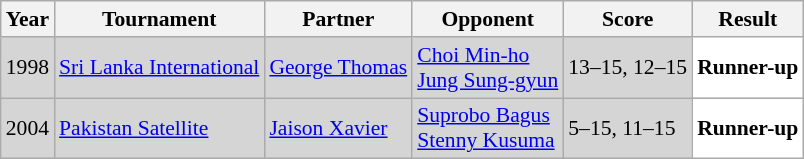<table class="sortable wikitable" style="font-size: 90%;">
<tr>
<th>Year</th>
<th>Tournament</th>
<th>Partner</th>
<th>Opponent</th>
<th>Score</th>
<th>Result</th>
</tr>
<tr style="background:#D5D5D5">
<td align="center">1998</td>
<td align="left"><a href='#'>Sri Lanka International</a></td>
<td align="left"> <a href='#'>George Thomas</a></td>
<td align="left"> <a href='#'>Choi Min-ho</a> <br>  <a href='#'>Jung Sung-gyun</a></td>
<td align="left">13–15, 12–15</td>
<td style="text-align:left; background:white"> <strong>Runner-up</strong></td>
</tr>
<tr style="background:#D5D5D5">
<td align="center">2004</td>
<td align="left"><a href='#'>Pakistan Satellite</a></td>
<td align="left"> <a href='#'>Jaison Xavier</a></td>
<td align="left"> <a href='#'>Suprobo Bagus</a> <br>  <a href='#'>Stenny Kusuma</a></td>
<td align="left">5–15, 11–15</td>
<td style="text-align:left; background:white"> <strong>Runner-up</strong></td>
</tr>
</table>
